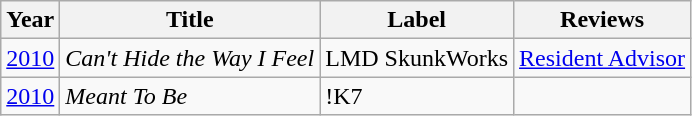<table class="wikitable" style="text-align:left;">
<tr>
<th>Year</th>
<th>Title</th>
<th>Label</th>
<th>Reviews</th>
</tr>
<tr>
<td><a href='#'>2010</a></td>
<td><em>Can't Hide the Way I Feel</em></td>
<td>LMD SkunkWorks</td>
<td><a href='#'>Resident Advisor</a> </td>
</tr>
<tr>
<td><a href='#'>2010</a></td>
<td><em>Meant To Be</em></td>
<td>!K7</td>
<td></td>
</tr>
</table>
